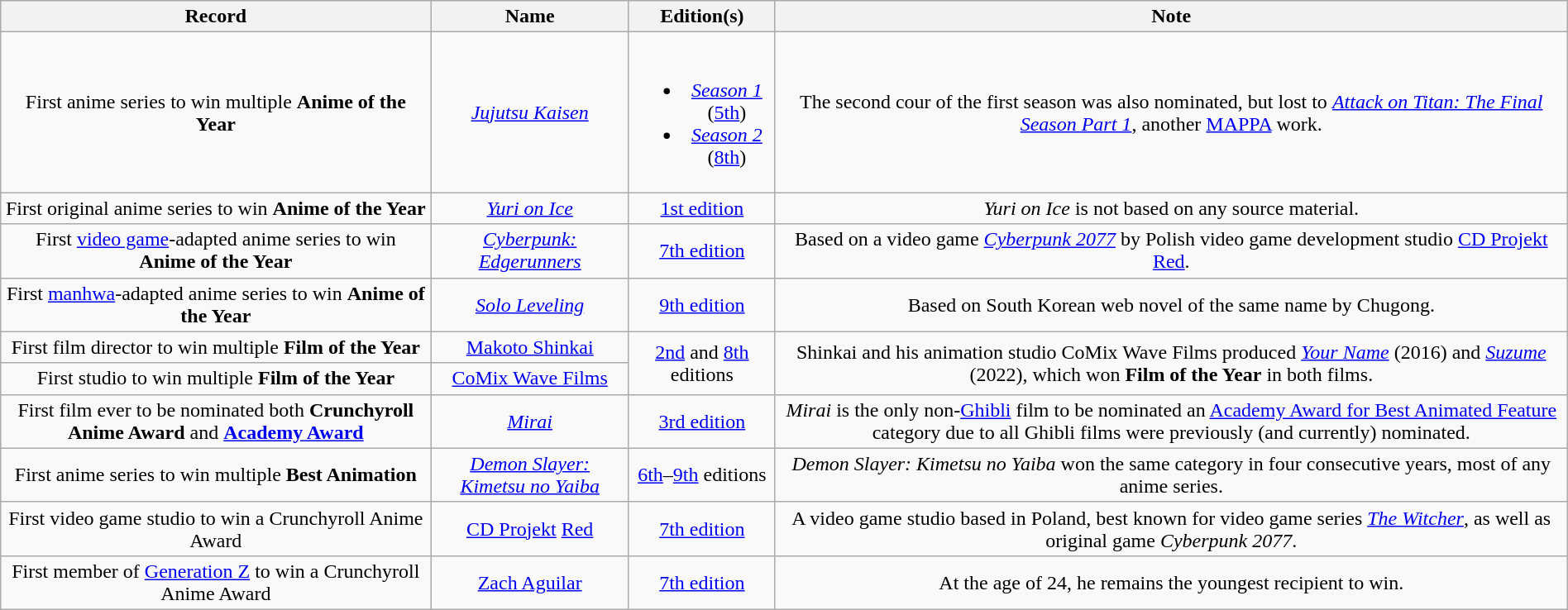<table class="wikitable plainrowheaders sortable" style="text-align:center;margin:auto;">
<tr>
<th>Record</th>
<th>Name</th>
<th>Edition(s)</th>
<th>Note</th>
</tr>
<tr>
<td>First anime series to win multiple <strong>Anime of the Year</strong></td>
<td><em><a href='#'>Jujutsu Kaisen</a></em></td>
<td><br><ul><li><em><a href='#'>Season 1</a></em> (<a href='#'>5th</a>)</li><li><em><a href='#'>Season 2</a></em> (<a href='#'>8th</a>)</li></ul></td>
<td>The second cour of the first season was also nominated, but lost to <em><a href='#'>Attack on Titan: The Final Season Part 1</a></em>, another <a href='#'>MAPPA</a> work.</td>
</tr>
<tr>
<td>First original anime series to win <strong>Anime of the Year</strong></td>
<td><em><a href='#'>Yuri on Ice</a></em></td>
<td><a href='#'>1st edition</a></td>
<td><em>Yuri on Ice</em> is not based on any source material.</td>
</tr>
<tr>
<td>First <a href='#'>video game</a>-adapted anime series to win <strong>Anime of the Year</strong></td>
<td><em><a href='#'>Cyberpunk: Edgerunners</a></em></td>
<td><a href='#'>7th edition</a></td>
<td>Based on a video game <em><a href='#'>Cyberpunk 2077</a></em> by Polish video game development studio <a href='#'>CD Projekt Red</a>.</td>
</tr>
<tr>
<td>First <a href='#'>manhwa</a>-adapted anime series to win <strong>Anime of the Year</strong></td>
<td><em><a href='#'>Solo Leveling</a></em></td>
<td><a href='#'>9th edition</a></td>
<td>Based on South Korean web novel of the same name by Chugong.</td>
</tr>
<tr>
<td>First film director to win multiple <strong>Film of the Year</strong></td>
<td><a href='#'>Makoto Shinkai</a></td>
<td rowspan="2"><a href='#'>2nd</a> and <a href='#'>8th</a> editions</td>
<td rowspan="2">Shinkai and his animation studio CoMix Wave Films produced <em><a href='#'>Your Name</a></em> (2016) and <em><a href='#'>Suzume</a></em> (2022), which won <strong>Film of the Year</strong> in both films.</td>
</tr>
<tr>
<td>First studio to win multiple <strong>Film of the Year</strong></td>
<td><a href='#'>CoMix Wave Films</a></td>
</tr>
<tr>
<td>First film ever to be nominated both <strong>Crunchyroll Anime Award</strong> and <strong><a href='#'>Academy Award</a></strong></td>
<td><em><a href='#'>Mirai</a></em></td>
<td><a href='#'>3rd edition</a></td>
<td><em>Mirai</em> is the only non-<a href='#'>Ghibli</a> film to be nominated an <a href='#'>Academy Award for Best Animated Feature</a> category due to all Ghibli films were previously (and currently) nominated.</td>
</tr>
<tr>
<td>First anime series to win multiple <strong>Best Animation</strong></td>
<td><em><a href='#'>Demon Slayer: Kimetsu no Yaiba</a></em></td>
<td><a href='#'>6th</a>–<a href='#'>9th</a> editions</td>
<td><em>Demon Slayer: Kimetsu no Yaiba</em> won the same category in four consecutive years, most of any anime series.</td>
</tr>
<tr>
<td>First video game studio to win a Crunchyroll Anime Award</td>
<td><a href='#'>CD Projekt</a> <a href='#'>Red</a></td>
<td><a href='#'>7th edition</a></td>
<td>A video game studio based in Poland, best known for video game series <em><a href='#'>The Witcher</a></em>, as well as original game <em>Cyberpunk 2077</em>.</td>
</tr>
<tr>
<td>First member of <a href='#'>Generation Z</a> to win a Crunchyroll Anime Award</td>
<td><a href='#'>Zach Aguilar</a><br></td>
<td><a href='#'>7th edition</a></td>
<td>At the age of 24, he remains the youngest recipient to win.</td>
</tr>
</table>
